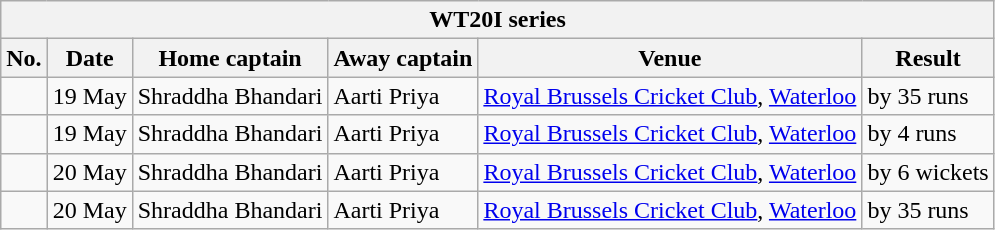<table class="wikitable">
<tr>
<th colspan="6">WT20I series</th>
</tr>
<tr>
<th>No.</th>
<th>Date</th>
<th>Home captain</th>
<th>Away captain</th>
<th>Venue</th>
<th>Result</th>
</tr>
<tr>
<td></td>
<td>19 May</td>
<td>Shraddha Bhandari</td>
<td>Aarti Priya</td>
<td><a href='#'>Royal Brussels Cricket Club</a>, <a href='#'>Waterloo</a></td>
<td> by 35 runs</td>
</tr>
<tr>
<td></td>
<td>19 May</td>
<td>Shraddha Bhandari</td>
<td>Aarti Priya</td>
<td><a href='#'>Royal Brussels Cricket Club</a>, <a href='#'>Waterloo</a></td>
<td> by 4 runs</td>
</tr>
<tr>
<td></td>
<td>20 May</td>
<td>Shraddha Bhandari</td>
<td>Aarti Priya</td>
<td><a href='#'>Royal Brussels Cricket Club</a>, <a href='#'>Waterloo</a></td>
<td> by 6 wickets</td>
</tr>
<tr>
<td></td>
<td>20 May</td>
<td>Shraddha Bhandari</td>
<td>Aarti Priya</td>
<td><a href='#'>Royal Brussels Cricket Club</a>, <a href='#'>Waterloo</a></td>
<td> by 35 runs</td>
</tr>
</table>
